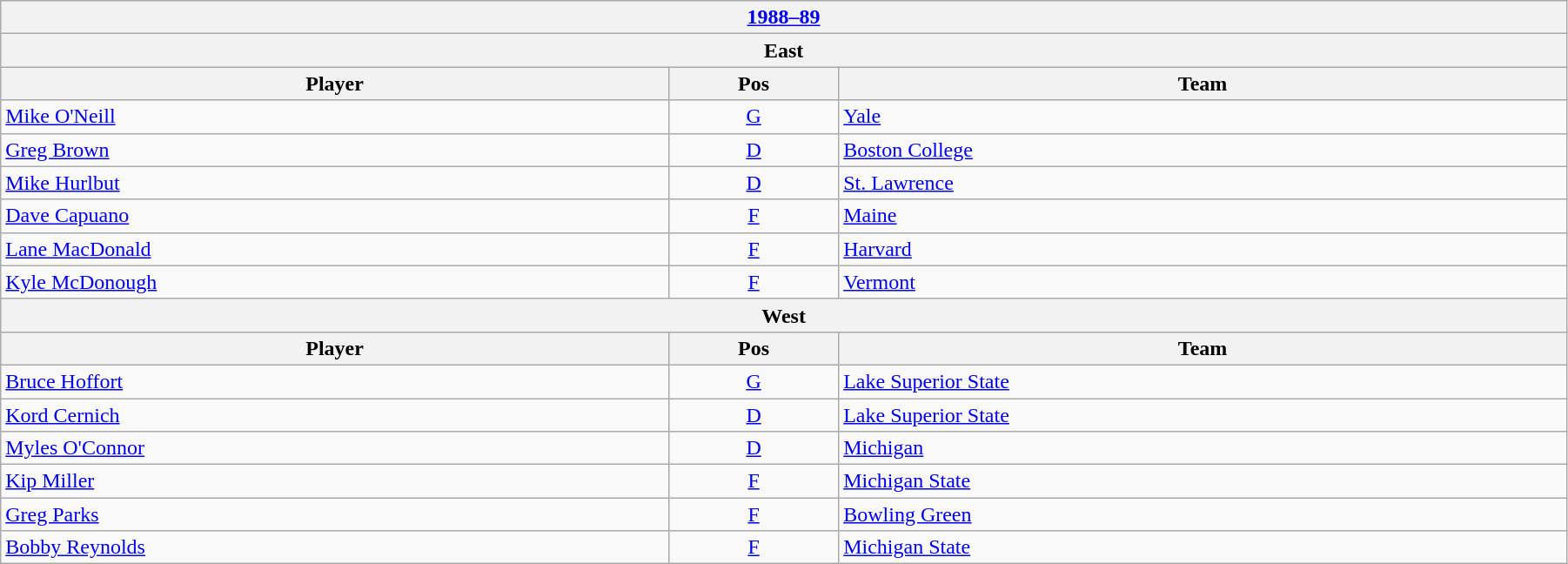<table class="wikitable" width=95%>
<tr>
<th colspan=3><a href='#'>1988–89</a></th>
</tr>
<tr>
<th colspan=3><strong>East</strong></th>
</tr>
<tr>
<th>Player</th>
<th>Pos</th>
<th>Team</th>
</tr>
<tr>
<td><a href='#'>Mike O'Neill</a></td>
<td style="text-align:center;"><a href='#'>G</a></td>
<td><a href='#'>Yale</a></td>
</tr>
<tr>
<td><a href='#'>Greg Brown</a></td>
<td style="text-align:center;"><a href='#'>D</a></td>
<td><a href='#'>Boston College</a></td>
</tr>
<tr>
<td><a href='#'>Mike Hurlbut</a></td>
<td style="text-align:center;"><a href='#'>D</a></td>
<td><a href='#'>St. Lawrence</a></td>
</tr>
<tr>
<td><a href='#'>Dave Capuano</a></td>
<td style="text-align:center;"><a href='#'>F</a></td>
<td><a href='#'>Maine</a></td>
</tr>
<tr>
<td><a href='#'>Lane MacDonald</a></td>
<td style="text-align:center;"><a href='#'>F</a></td>
<td><a href='#'>Harvard</a></td>
</tr>
<tr>
<td><a href='#'>Kyle McDonough</a></td>
<td style="text-align:center;"><a href='#'>F</a></td>
<td><a href='#'>Vermont</a></td>
</tr>
<tr>
<th colspan=3><strong>West</strong></th>
</tr>
<tr>
<th>Player</th>
<th>Pos</th>
<th>Team</th>
</tr>
<tr>
<td><a href='#'>Bruce Hoffort</a></td>
<td style="text-align:center;"><a href='#'>G</a></td>
<td><a href='#'>Lake Superior State</a></td>
</tr>
<tr>
<td><a href='#'>Kord Cernich</a></td>
<td style="text-align:center;"><a href='#'>D</a></td>
<td><a href='#'>Lake Superior State</a></td>
</tr>
<tr>
<td><a href='#'>Myles O'Connor</a></td>
<td style="text-align:center;"><a href='#'>D</a></td>
<td><a href='#'>Michigan</a></td>
</tr>
<tr>
<td><a href='#'>Kip Miller</a></td>
<td style="text-align:center;"><a href='#'>F</a></td>
<td><a href='#'>Michigan State</a></td>
</tr>
<tr>
<td><a href='#'>Greg Parks</a></td>
<td style="text-align:center;"><a href='#'>F</a></td>
<td><a href='#'>Bowling Green</a></td>
</tr>
<tr>
<td><a href='#'>Bobby Reynolds</a></td>
<td style="text-align:center;"><a href='#'>F</a></td>
<td><a href='#'>Michigan State</a></td>
</tr>
</table>
